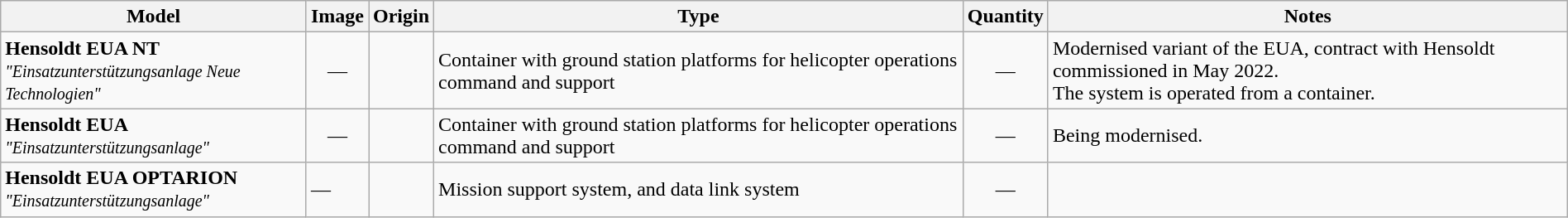<table class="wikitable" style="width:100%;">
<tr>
<th>Model</th>
<th>Image</th>
<th>Origin</th>
<th>Type</th>
<th>Quantity</th>
<th>Notes</th>
</tr>
<tr>
<td><strong>Hensoldt EUA NT</strong><br><small><em>"Einsatzunterstützungsanlage Neue Technologien"</em></small></td>
<td style="text-align: center;">—</td>
<td></td>
<td>Container with ground station platforms for helicopter operations command and support</td>
<td style="text-align: center;">—</td>
<td>Modernised variant of the EUA, contract with Hensoldt commissioned in May 2022.<br>The system is operated from a container.</td>
</tr>
<tr>
<td><strong>Hensoldt EUA</strong><br><small><em>"Einsatzunterstützungsanlage"</em></small></td>
<td style="text-align: center;">—</td>
<td></td>
<td>Container with ground station platforms for helicopter operations command and support</td>
<td style="text-align: center;">—</td>
<td>Being modernised.</td>
</tr>
<tr>
<td><strong>Hensoldt EUA OPTARION</strong><br><small><em>"Einsatzunterstützungsanlage"</em></small></td>
<td>—</td>
<td></td>
<td>Mission support system, and data link system</td>
<td style="text-align: center;">—</td>
<td></td>
</tr>
</table>
